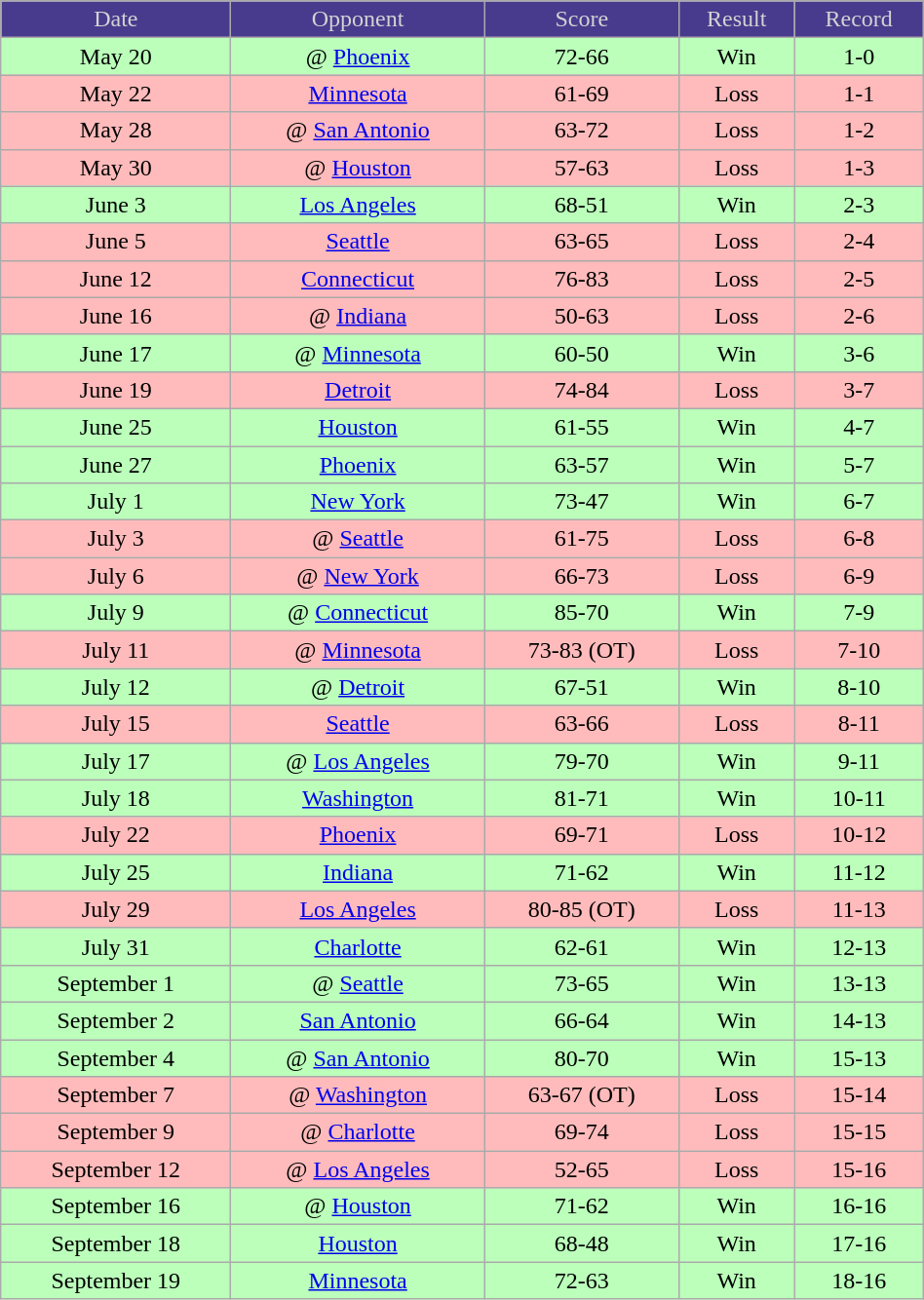<table class="wikitable" width="50%">
<tr align="center" style="background:#483b8d; color:#d3d3d3;">
<td>Date</td>
<td>Opponent</td>
<td>Score</td>
<td>Result</td>
<td>Record</td>
</tr>
<tr align="center" bgcolor="bbffbb">
<td>May 20</td>
<td>@ <a href='#'>Phoenix</a></td>
<td>72-66</td>
<td>Win</td>
<td>1-0</td>
</tr>
<tr align="center" bgcolor="ffbbbb">
<td>May 22</td>
<td><a href='#'>Minnesota</a></td>
<td>61-69</td>
<td>Loss</td>
<td>1-1</td>
</tr>
<tr align="center" bgcolor="ffbbbb">
<td>May 28</td>
<td>@ <a href='#'>San Antonio</a></td>
<td>63-72</td>
<td>Loss</td>
<td>1-2</td>
</tr>
<tr align="center" bgcolor="ffbbbb">
<td>May 30</td>
<td>@ <a href='#'>Houston</a></td>
<td>57-63</td>
<td>Loss</td>
<td>1-3</td>
</tr>
<tr align="center" bgcolor="bbffbb">
<td>June 3</td>
<td><a href='#'>Los Angeles</a></td>
<td>68-51</td>
<td>Win</td>
<td>2-3</td>
</tr>
<tr align="center" bgcolor="ffbbbb">
<td>June 5</td>
<td><a href='#'>Seattle</a></td>
<td>63-65</td>
<td>Loss</td>
<td>2-4</td>
</tr>
<tr align="center" bgcolor="ffbbbb">
<td>June 12</td>
<td><a href='#'>Connecticut</a></td>
<td>76-83</td>
<td>Loss</td>
<td>2-5</td>
</tr>
<tr align="center" bgcolor="ffbbbb">
<td>June 16</td>
<td>@ <a href='#'>Indiana</a></td>
<td>50-63</td>
<td>Loss</td>
<td>2-6</td>
</tr>
<tr align="center" bgcolor="bbffbb">
<td>June 17</td>
<td>@ <a href='#'>Minnesota</a></td>
<td>60-50</td>
<td>Win</td>
<td>3-6</td>
</tr>
<tr align="center" bgcolor="ffbbbb">
<td>June 19</td>
<td><a href='#'>Detroit</a></td>
<td>74-84</td>
<td>Loss</td>
<td>3-7</td>
</tr>
<tr align="center" bgcolor="bbffbb">
<td>June 25</td>
<td><a href='#'>Houston</a></td>
<td>61-55</td>
<td>Win</td>
<td>4-7</td>
</tr>
<tr align="center" bgcolor="bbffbb">
<td>June 27</td>
<td><a href='#'>Phoenix</a></td>
<td>63-57</td>
<td>Win</td>
<td>5-7</td>
</tr>
<tr align="center" bgcolor="bbffbb">
<td>July 1</td>
<td><a href='#'>New York</a></td>
<td>73-47</td>
<td>Win</td>
<td>6-7</td>
</tr>
<tr align="center" bgcolor="ffbbbb">
<td>July 3</td>
<td>@ <a href='#'>Seattle</a></td>
<td>61-75</td>
<td>Loss</td>
<td>6-8</td>
</tr>
<tr align="center" bgcolor="ffbbbb">
<td>July 6</td>
<td>@ <a href='#'>New York</a></td>
<td>66-73</td>
<td>Loss</td>
<td>6-9</td>
</tr>
<tr align="center" bgcolor="bbffbb">
<td>July 9</td>
<td>@ <a href='#'>Connecticut</a></td>
<td>85-70</td>
<td>Win</td>
<td>7-9</td>
</tr>
<tr align="center" bgcolor="ffbbbb">
<td>July 11</td>
<td>@ <a href='#'>Minnesota</a></td>
<td>73-83 (OT)</td>
<td>Loss</td>
<td>7-10</td>
</tr>
<tr align="center" bgcolor="bbffbb">
<td>July 12</td>
<td>@ <a href='#'>Detroit</a></td>
<td>67-51</td>
<td>Win</td>
<td>8-10</td>
</tr>
<tr align="center" bgcolor="ffbbbb">
<td>July 15</td>
<td><a href='#'>Seattle</a></td>
<td>63-66</td>
<td>Loss</td>
<td>8-11</td>
</tr>
<tr align="center" bgcolor="bbffbb">
<td>July 17</td>
<td>@ <a href='#'>Los Angeles</a></td>
<td>79-70</td>
<td>Win</td>
<td>9-11</td>
</tr>
<tr align="center" bgcolor="bbffbb">
<td>July 18</td>
<td><a href='#'>Washington</a></td>
<td>81-71</td>
<td>Win</td>
<td>10-11</td>
</tr>
<tr align="center" bgcolor="ffbbbb">
<td>July 22</td>
<td><a href='#'>Phoenix</a></td>
<td>69-71</td>
<td>Loss</td>
<td>10-12</td>
</tr>
<tr align="center" bgcolor="bbffbb">
<td>July 25</td>
<td><a href='#'>Indiana</a></td>
<td>71-62</td>
<td>Win</td>
<td>11-12</td>
</tr>
<tr align="center" bgcolor="ffbbbb">
<td>July 29</td>
<td><a href='#'>Los Angeles</a></td>
<td>80-85 (OT)</td>
<td>Loss</td>
<td>11-13</td>
</tr>
<tr align="center" bgcolor="bbffbb">
<td>July 31</td>
<td><a href='#'>Charlotte</a></td>
<td>62-61</td>
<td>Win</td>
<td>12-13</td>
</tr>
<tr align="center" bgcolor="bbffbb">
<td>September 1</td>
<td>@ <a href='#'>Seattle</a></td>
<td>73-65</td>
<td>Win</td>
<td>13-13</td>
</tr>
<tr align="center" bgcolor="bbffbb">
<td>September 2</td>
<td><a href='#'>San Antonio</a></td>
<td>66-64</td>
<td>Win</td>
<td>14-13</td>
</tr>
<tr align="center" bgcolor="bbffbb">
<td>September 4</td>
<td>@ <a href='#'>San Antonio</a></td>
<td>80-70</td>
<td>Win</td>
<td>15-13</td>
</tr>
<tr align="center" bgcolor="ffbbbb">
<td>September 7</td>
<td>@ <a href='#'>Washington</a></td>
<td>63-67 (OT)</td>
<td>Loss</td>
<td>15-14</td>
</tr>
<tr align="center" bgcolor="ffbbbb">
<td>September 9</td>
<td>@ <a href='#'>Charlotte</a></td>
<td>69-74</td>
<td>Loss</td>
<td>15-15</td>
</tr>
<tr align="center" bgcolor="ffbbbb">
<td>September 12</td>
<td>@ <a href='#'>Los Angeles</a></td>
<td>52-65</td>
<td>Loss</td>
<td>15-16</td>
</tr>
<tr align="center" bgcolor="bbffbb">
<td>September 16</td>
<td>@ <a href='#'>Houston</a></td>
<td>71-62</td>
<td>Win</td>
<td>16-16</td>
</tr>
<tr align="center" bgcolor="bbffbb">
<td>September 18</td>
<td><a href='#'>Houston</a></td>
<td>68-48</td>
<td>Win</td>
<td>17-16</td>
</tr>
<tr align="center" bgcolor="bbffbb">
<td>September 19</td>
<td><a href='#'>Minnesota</a></td>
<td>72-63</td>
<td>Win</td>
<td>18-16</td>
</tr>
</table>
